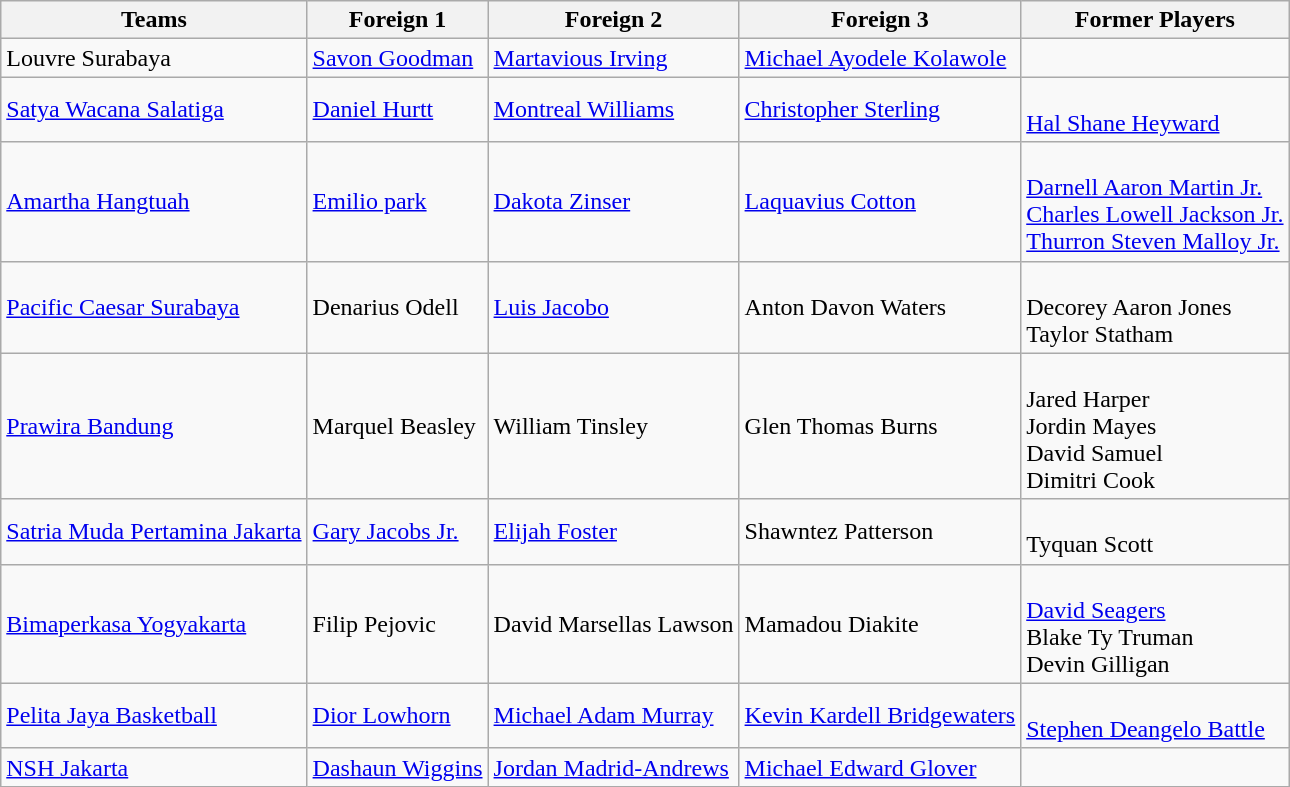<table class="wikitable sortable">
<tr>
<th>Teams</th>
<th>Foreign 1</th>
<th>Foreign 2</th>
<th>Foreign 3</th>
<th>Former Players</th>
</tr>
<tr>
<td>Louvre Surabaya</td>
<td> <a href='#'>Savon Goodman</a></td>
<td> <a href='#'>Martavious Irving</a></td>
<td> <a href='#'>Michael Ayodele Kolawole</a></td>
<td></td>
</tr>
<tr>
<td><a href='#'>Satya Wacana Salatiga</a></td>
<td> <a href='#'>Daniel Hurtt</a></td>
<td> <a href='#'>Montreal Williams</a></td>
<td> <a href='#'>Christopher Sterling</a></td>
<td><br> <a href='#'>Hal Shane Heyward</a></td>
</tr>
<tr>
<td><a href='#'>Amartha Hangtuah</a></td>
<td> <a href='#'>Emilio park</a></td>
<td> <a href='#'>Dakota Zinser</a></td>
<td> <a href='#'>Laquavius Cotton</a></td>
<td><br> <a href='#'>Darnell Aaron Martin Jr.</a><br> <a href='#'>Charles Lowell Jackson Jr.</a><br> <a href='#'>Thurron Steven Malloy Jr.</a></td>
</tr>
<tr>
<td><a href='#'>Pacific Caesar Surabaya</a></td>
<td> Denarius Odell</td>
<td> <a href='#'>Luis Jacobo</a></td>
<td> Anton Davon Waters</td>
<td><br> Decorey Aaron Jones<br> Taylor Statham</td>
</tr>
<tr>
<td><a href='#'>Prawira Bandung</a></td>
<td> Marquel Beasley</td>
<td> William Tinsley</td>
<td> Glen Thomas Burns</td>
<td><br> Jared Harper<br> Jordin Mayes<br> David Samuel<br> Dimitri Cook</td>
</tr>
<tr>
<td><a href='#'>Satria Muda Pertamina Jakarta</a></td>
<td> <a href='#'>Gary Jacobs Jr.</a></td>
<td> <a href='#'>Elijah Foster</a></td>
<td> Shawntez Patterson</td>
<td><br> Tyquan Scott</td>
</tr>
<tr>
<td><a href='#'>Bimaperkasa Yogyakarta</a></td>
<td> Filip Pejovic</td>
<td> David Marsellas Lawson</td>
<td> Mamadou Diakite</td>
<td><br> <a href='#'>David Seagers</a><br> Blake Ty Truman<br> Devin Gilligan</td>
</tr>
<tr>
<td><a href='#'>Pelita Jaya Basketball</a></td>
<td> <a href='#'>Dior Lowhorn</a></td>
<td> <a href='#'>Michael Adam Murray</a></td>
<td> <a href='#'>Kevin Kardell Bridgewaters</a></td>
<td><br> <a href='#'>Stephen Deangelo Battle</a></td>
</tr>
<tr>
<td><a href='#'>NSH Jakarta</a></td>
<td> <a href='#'>Dashaun Wiggins</a></td>
<td> <a href='#'>Jordan Madrid-Andrews</a></td>
<td> <a href='#'>Michael Edward Glover</a></td>
</tr>
</table>
